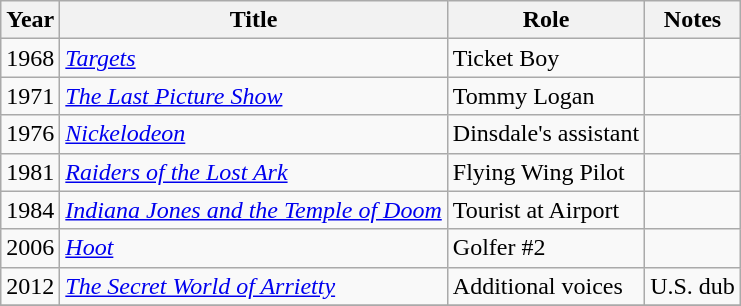<table class="wikitable">
<tr>
<th>Year</th>
<th>Title</th>
<th>Role</th>
<th>Notes</th>
</tr>
<tr>
<td>1968</td>
<td><em><a href='#'>Targets</a></em></td>
<td>Ticket Boy</td>
<td></td>
</tr>
<tr>
<td>1971</td>
<td><em><a href='#'>The Last Picture Show</a></em></td>
<td>Tommy Logan</td>
<td></td>
</tr>
<tr>
<td>1976</td>
<td><em><a href='#'>Nickelodeon</a></em></td>
<td>Dinsdale's assistant</td>
<td></td>
</tr>
<tr>
<td>1981</td>
<td><em><a href='#'>Raiders of the Lost Ark</a></em></td>
<td>Flying Wing Pilot</td>
<td></td>
</tr>
<tr>
<td>1984</td>
<td><em><a href='#'>Indiana Jones and the Temple of Doom</a></em></td>
<td>Tourist at Airport</td>
<td></td>
</tr>
<tr>
<td>2006</td>
<td><em><a href='#'>Hoot</a></em></td>
<td>Golfer #2</td>
<td></td>
</tr>
<tr>
<td>2012</td>
<td><em><a href='#'>The Secret World of Arrietty</a></em></td>
<td>Additional voices</td>
<td>U.S. dub</td>
</tr>
<tr>
</tr>
</table>
